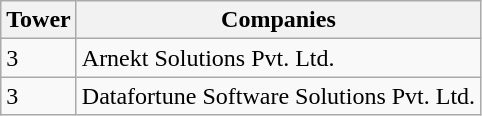<table class="wikitable">
<tr>
<th>Tower</th>
<th>Companies</th>
</tr>
<tr>
<td>3</td>
<td>Arnekt Solutions Pvt. Ltd.</td>
</tr>
<tr>
<td>3</td>
<td>Datafortune Software Solutions Pvt. Ltd.</td>
</tr>
</table>
